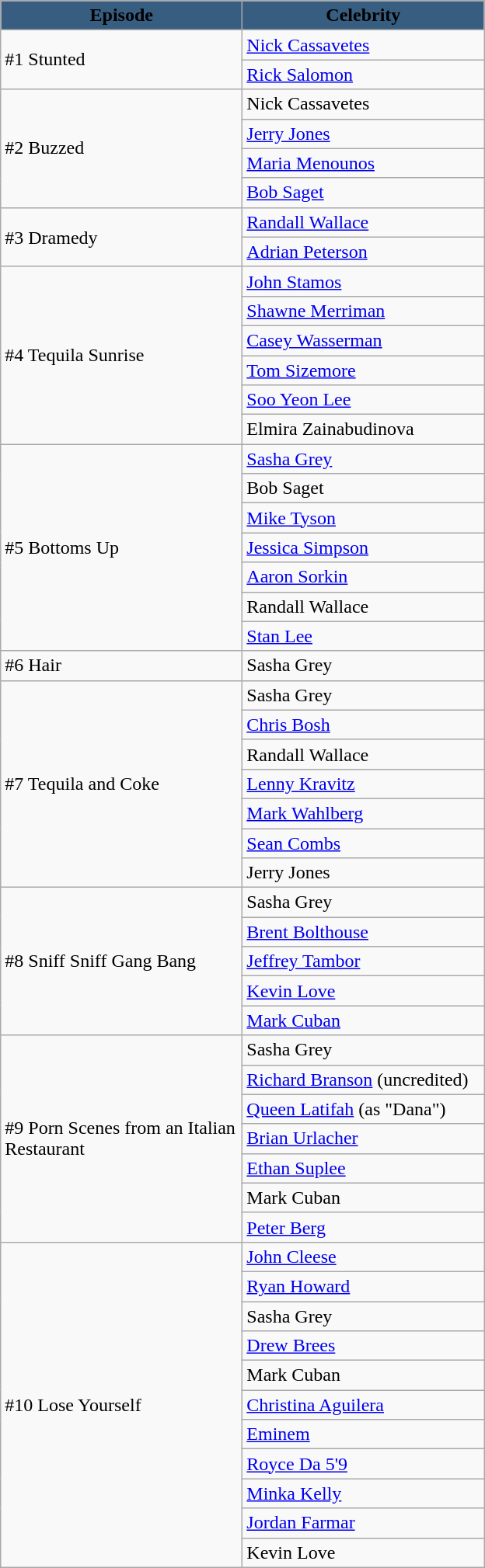<table class="wikitable">
<tr style="color:black">
<th style="background:#375d81; width:200px;">Episode</th>
<th style="background:#375d81; width:200px;">Celebrity</th>
</tr>
<tr>
<td rowspan="2">#1 Stunted</td>
<td><a href='#'>Nick Cassavetes</a></td>
</tr>
<tr>
<td><a href='#'>Rick Salomon</a></td>
</tr>
<tr>
<td rowspan="4">#2 Buzzed</td>
<td>Nick Cassavetes</td>
</tr>
<tr>
<td><a href='#'>Jerry Jones</a></td>
</tr>
<tr>
<td><a href='#'>Maria Menounos</a></td>
</tr>
<tr>
<td><a href='#'>Bob Saget</a></td>
</tr>
<tr>
<td rowspan="2">#3 Dramedy</td>
<td><a href='#'>Randall Wallace</a></td>
</tr>
<tr>
<td><a href='#'>Adrian Peterson</a></td>
</tr>
<tr>
<td rowspan="6">#4 Tequila Sunrise</td>
<td><a href='#'>John Stamos</a></td>
</tr>
<tr>
<td><a href='#'>Shawne Merriman</a></td>
</tr>
<tr>
<td><a href='#'>Casey Wasserman</a></td>
</tr>
<tr>
<td><a href='#'>Tom Sizemore</a></td>
</tr>
<tr>
<td><a href='#'>Soo Yeon Lee</a></td>
</tr>
<tr>
<td>Elmira Zainabudinova</td>
</tr>
<tr>
<td rowspan="7">#5 Bottoms Up</td>
<td><a href='#'>Sasha Grey</a></td>
</tr>
<tr>
<td>Bob Saget</td>
</tr>
<tr>
<td><a href='#'>Mike Tyson</a></td>
</tr>
<tr>
<td><a href='#'>Jessica Simpson</a></td>
</tr>
<tr>
<td><a href='#'>Aaron Sorkin</a></td>
</tr>
<tr>
<td>Randall Wallace</td>
</tr>
<tr>
<td><a href='#'>Stan Lee</a></td>
</tr>
<tr>
<td>#6 Hair</td>
<td>Sasha Grey</td>
</tr>
<tr>
<td rowspan="7">#7 Tequila and Coke</td>
<td>Sasha Grey</td>
</tr>
<tr>
<td><a href='#'>Chris Bosh</a></td>
</tr>
<tr>
<td>Randall Wallace</td>
</tr>
<tr>
<td><a href='#'>Lenny Kravitz</a></td>
</tr>
<tr>
<td><a href='#'>Mark Wahlberg</a></td>
</tr>
<tr>
<td><a href='#'>Sean Combs</a></td>
</tr>
<tr>
<td>Jerry Jones</td>
</tr>
<tr>
<td rowspan="5">#8 Sniff Sniff Gang Bang</td>
<td>Sasha Grey</td>
</tr>
<tr>
<td><a href='#'>Brent Bolthouse</a></td>
</tr>
<tr>
<td><a href='#'>Jeffrey Tambor</a></td>
</tr>
<tr>
<td><a href='#'>Kevin Love</a></td>
</tr>
<tr>
<td><a href='#'>Mark Cuban</a></td>
</tr>
<tr>
<td rowspan="7">#9 Porn Scenes from an Italian Restaurant</td>
<td>Sasha Grey</td>
</tr>
<tr>
<td><a href='#'>Richard Branson</a> (uncredited)</td>
</tr>
<tr>
<td><a href='#'>Queen Latifah</a> (as "Dana")</td>
</tr>
<tr>
<td><a href='#'>Brian Urlacher</a></td>
</tr>
<tr>
<td><a href='#'>Ethan Suplee</a></td>
</tr>
<tr>
<td>Mark Cuban</td>
</tr>
<tr>
<td><a href='#'>Peter Berg</a></td>
</tr>
<tr>
<td rowspan="11">#10 Lose Yourself</td>
<td><a href='#'>John Cleese</a></td>
</tr>
<tr>
<td><a href='#'>Ryan Howard</a></td>
</tr>
<tr>
<td>Sasha Grey</td>
</tr>
<tr>
<td><a href='#'>Drew Brees</a></td>
</tr>
<tr>
<td>Mark Cuban</td>
</tr>
<tr>
<td><a href='#'>Christina Aguilera</a></td>
</tr>
<tr>
<td><a href='#'>Eminem</a></td>
</tr>
<tr>
<td><a href='#'>Royce Da 5'9</a></td>
</tr>
<tr>
<td><a href='#'>Minka Kelly</a></td>
</tr>
<tr>
<td><a href='#'>Jordan Farmar</a></td>
</tr>
<tr>
<td>Kevin Love</td>
</tr>
</table>
